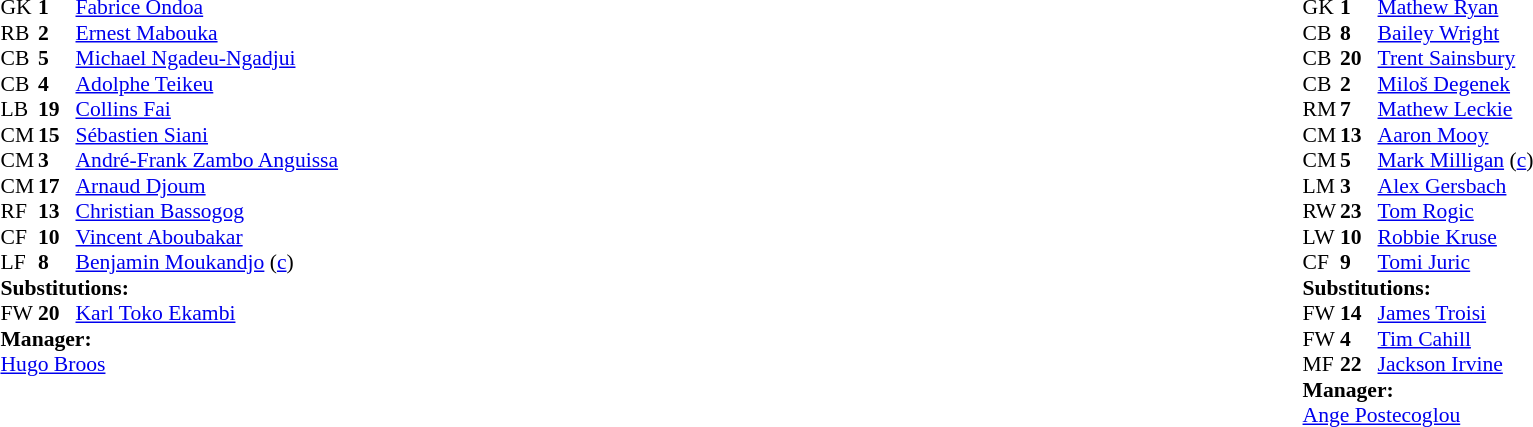<table width="100%">
<tr>
<td valign="top" width="40%"><br><table style="font-size:90%" cellspacing="0" cellpadding="0">
<tr>
<th width=25></th>
<th width=25></th>
</tr>
<tr>
<td>GK</td>
<td><strong>1</strong></td>
<td><a href='#'>Fabrice Ondoa</a></td>
</tr>
<tr>
<td>RB</td>
<td><strong>2</strong></td>
<td><a href='#'>Ernest Mabouka</a></td>
<td></td>
</tr>
<tr>
<td>CB</td>
<td><strong>5</strong></td>
<td><a href='#'>Michael Ngadeu-Ngadjui</a></td>
</tr>
<tr>
<td>CB</td>
<td><strong>4</strong></td>
<td><a href='#'>Adolphe Teikeu</a></td>
</tr>
<tr>
<td>LB</td>
<td><strong>19</strong></td>
<td><a href='#'>Collins Fai</a></td>
</tr>
<tr>
<td>CM</td>
<td><strong>15</strong></td>
<td><a href='#'>Sébastien Siani</a></td>
<td></td>
</tr>
<tr>
<td>CM</td>
<td><strong>3</strong></td>
<td><a href='#'>André-Frank Zambo Anguissa</a></td>
</tr>
<tr>
<td>CM</td>
<td><strong>17</strong></td>
<td><a href='#'>Arnaud Djoum</a></td>
</tr>
<tr>
<td>RF</td>
<td><strong>13</strong></td>
<td><a href='#'>Christian Bassogog</a></td>
</tr>
<tr>
<td>CF</td>
<td><strong>10</strong></td>
<td><a href='#'>Vincent Aboubakar</a></td>
</tr>
<tr>
<td>LF</td>
<td><strong>8</strong></td>
<td><a href='#'>Benjamin Moukandjo</a> (<a href='#'>c</a>)</td>
<td></td>
<td></td>
</tr>
<tr>
<td colspan=3><strong>Substitutions:</strong></td>
</tr>
<tr>
<td>FW</td>
<td><strong>20</strong></td>
<td><a href='#'>Karl Toko Ekambi</a></td>
<td></td>
<td></td>
</tr>
<tr>
<td colspan=3><strong>Manager:</strong></td>
</tr>
<tr>
<td colspan=3> <a href='#'>Hugo Broos</a></td>
</tr>
</table>
</td>
<td valign="top"></td>
<td valign="top" width="50%"><br><table style="font-size:90%; margin:auto" cellspacing="0" cellpadding="0">
<tr>
<th width=25></th>
<th width=25></th>
</tr>
<tr>
<td>GK</td>
<td><strong>1</strong></td>
<td><a href='#'>Mathew Ryan</a></td>
</tr>
<tr>
<td>CB</td>
<td><strong>8</strong></td>
<td><a href='#'>Bailey Wright</a></td>
<td></td>
</tr>
<tr>
<td>CB</td>
<td><strong>20</strong></td>
<td><a href='#'>Trent Sainsbury</a></td>
</tr>
<tr>
<td>CB</td>
<td><strong>2</strong></td>
<td><a href='#'>Miloš Degenek</a></td>
</tr>
<tr>
<td>RM</td>
<td><strong>7</strong></td>
<td><a href='#'>Mathew Leckie</a></td>
</tr>
<tr>
<td>CM</td>
<td><strong>13</strong></td>
<td><a href='#'>Aaron Mooy</a></td>
</tr>
<tr>
<td>CM</td>
<td><strong>5</strong></td>
<td><a href='#'>Mark Milligan</a> (<a href='#'>c</a>)</td>
</tr>
<tr>
<td>LM</td>
<td><strong>3</strong></td>
<td><a href='#'>Alex Gersbach</a></td>
</tr>
<tr>
<td>RW</td>
<td><strong>23</strong></td>
<td><a href='#'>Tom Rogic</a></td>
<td></td>
<td></td>
</tr>
<tr>
<td>LW</td>
<td><strong>10</strong></td>
<td><a href='#'>Robbie Kruse</a></td>
<td></td>
<td></td>
</tr>
<tr>
<td>CF</td>
<td><strong>9</strong></td>
<td><a href='#'>Tomi Juric</a></td>
<td></td>
<td></td>
</tr>
<tr>
<td colspan=3><strong>Substitutions:</strong></td>
</tr>
<tr>
<td>FW</td>
<td><strong>14</strong></td>
<td><a href='#'>James Troisi</a></td>
<td></td>
<td></td>
</tr>
<tr>
<td>FW</td>
<td><strong>4</strong></td>
<td><a href='#'>Tim Cahill</a></td>
<td></td>
<td></td>
</tr>
<tr>
<td>MF</td>
<td><strong>22</strong></td>
<td><a href='#'>Jackson Irvine</a></td>
<td></td>
<td></td>
</tr>
<tr>
<td colspan=3><strong>Manager:</strong></td>
</tr>
<tr>
<td colspan=3><a href='#'>Ange Postecoglou</a></td>
</tr>
</table>
</td>
</tr>
</table>
